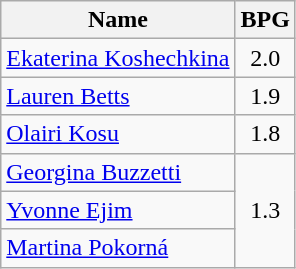<table class=wikitable>
<tr>
<th>Name</th>
<th>BPG</th>
</tr>
<tr>
<td> <a href='#'>Ekaterina Koshechkina</a></td>
<td align=center>2.0</td>
</tr>
<tr>
<td> <a href='#'>Lauren Betts</a></td>
<td align=center>1.9</td>
</tr>
<tr>
<td> <a href='#'>Olairi Kosu</a></td>
<td align=center>1.8</td>
</tr>
<tr>
<td> <a href='#'>Georgina Buzzetti</a></td>
<td align=center rowspan=3>1.3</td>
</tr>
<tr>
<td> <a href='#'>Yvonne Ejim</a></td>
</tr>
<tr>
<td> <a href='#'>Martina Pokorná</a></td>
</tr>
</table>
